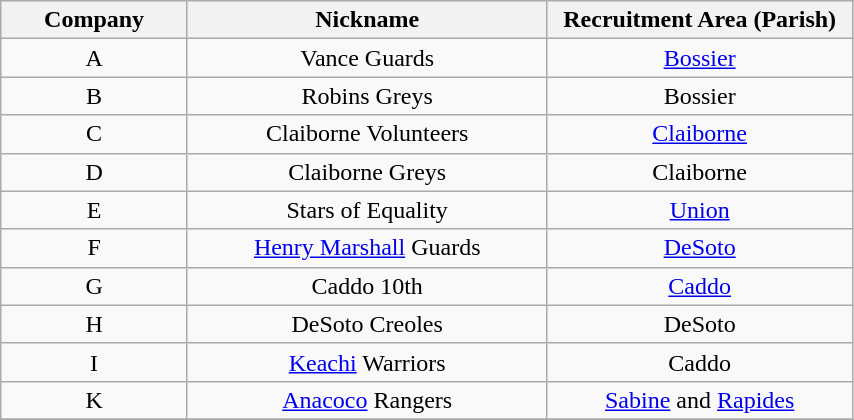<table class="wikitable" style="text-align:center; width:45%;">
<tr>
<th width="8%">Company</th>
<th width="20%">Nickname</th>
<th width="17%">Recruitment Area (Parish)</th>
</tr>
<tr>
<td rowspan="1">A</td>
<td>Vance Guards</td>
<td><a href='#'>Bossier</a></td>
</tr>
<tr>
<td rowspan="1">B</td>
<td>Robins Greys</td>
<td>Bossier</td>
</tr>
<tr>
<td rowspan="1">C</td>
<td>Claiborne Volunteers</td>
<td><a href='#'>Claiborne</a></td>
</tr>
<tr>
<td rowspan="1">D</td>
<td>Claiborne Greys</td>
<td>Claiborne</td>
</tr>
<tr>
<td rowspan="1">E</td>
<td>Stars of Equality</td>
<td><a href='#'>Union</a></td>
</tr>
<tr>
<td rowspan="1">F</td>
<td><a href='#'>Henry Marshall</a> Guards</td>
<td><a href='#'>DeSoto</a></td>
</tr>
<tr>
<td rowspan="1">G</td>
<td>Caddo 10th</td>
<td><a href='#'>Caddo</a></td>
</tr>
<tr>
<td rowspan="1">H</td>
<td>DeSoto Creoles</td>
<td>DeSoto</td>
</tr>
<tr>
<td rowspan="1">I</td>
<td><a href='#'>Keachi</a> Warriors</td>
<td>Caddo</td>
</tr>
<tr>
<td rowspan="1">K</td>
<td><a href='#'>Anacoco</a> Rangers</td>
<td><a href='#'>Sabine</a> and <a href='#'>Rapides</a></td>
</tr>
<tr>
</tr>
</table>
